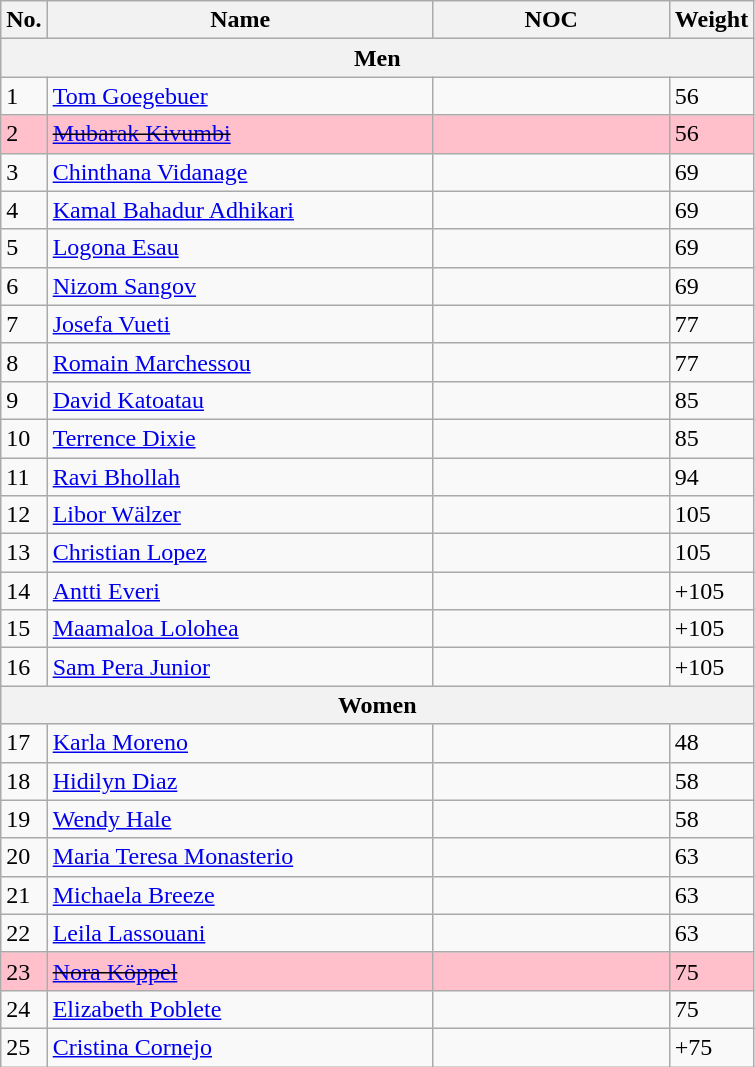<table class="wikitable">
<tr>
<th width=20>No.</th>
<th width=250>Name</th>
<th width=150>NOC</th>
<th width=30>Weight</th>
</tr>
<tr>
<th colspan="4">Men</th>
</tr>
<tr>
<td>1</td>
<td><a href='#'>Tom Goegebuer</a></td>
<td></td>
<td>56</td>
</tr>
<tr bgcolor=#FFC0CB>
<td>2</td>
<td><s><a href='#'>Mubarak Kivumbi</a></s></td>
<td></td>
<td>56</td>
</tr>
<tr>
<td>3</td>
<td><a href='#'>Chinthana Vidanage</a></td>
<td></td>
<td>69</td>
</tr>
<tr>
<td>4</td>
<td><a href='#'>Kamal Bahadur Adhikari</a></td>
<td></td>
<td>69</td>
</tr>
<tr>
<td>5</td>
<td><a href='#'>Logona Esau</a></td>
<td></td>
<td>69</td>
</tr>
<tr>
<td>6</td>
<td><a href='#'>Nizom Sangov</a></td>
<td></td>
<td>69</td>
</tr>
<tr>
<td>7</td>
<td><a href='#'>Josefa Vueti</a></td>
<td></td>
<td>77</td>
</tr>
<tr>
<td>8</td>
<td><a href='#'>Romain Marchessou</a></td>
<td></td>
<td>77</td>
</tr>
<tr>
<td>9</td>
<td><a href='#'>David Katoatau</a></td>
<td></td>
<td>85</td>
</tr>
<tr>
<td>10</td>
<td><a href='#'>Terrence Dixie</a></td>
<td></td>
<td>85</td>
</tr>
<tr>
<td>11</td>
<td><a href='#'>Ravi Bhollah</a></td>
<td></td>
<td>94</td>
</tr>
<tr>
<td>12</td>
<td><a href='#'>Libor Wälzer</a></td>
<td></td>
<td>105</td>
</tr>
<tr>
<td>13</td>
<td><a href='#'>Christian Lopez</a></td>
<td></td>
<td>105</td>
</tr>
<tr>
<td>14</td>
<td><a href='#'>Antti Everi</a></td>
<td></td>
<td>+105</td>
</tr>
<tr>
<td>15</td>
<td><a href='#'>Maamaloa Lolohea</a></td>
<td></td>
<td>+105</td>
</tr>
<tr>
<td>16</td>
<td><a href='#'>Sam Pera Junior</a></td>
<td></td>
<td>+105</td>
</tr>
<tr>
<th colspan="4">Women</th>
</tr>
<tr>
<td>17</td>
<td><a href='#'>Karla Moreno</a></td>
<td></td>
<td>48</td>
</tr>
<tr>
<td>18</td>
<td><a href='#'>Hidilyn Diaz</a></td>
<td></td>
<td>58</td>
</tr>
<tr>
<td>19</td>
<td><a href='#'>Wendy Hale</a></td>
<td></td>
<td>58</td>
</tr>
<tr>
<td>20</td>
<td><a href='#'>Maria Teresa Monasterio</a></td>
<td></td>
<td>63</td>
</tr>
<tr>
<td>21</td>
<td><a href='#'>Michaela Breeze</a></td>
<td></td>
<td>63</td>
</tr>
<tr>
<td>22</td>
<td><a href='#'>Leila Lassouani</a></td>
<td></td>
<td>63</td>
</tr>
<tr bgcolor=#FFC0CB>
<td>23</td>
<td><s><a href='#'>Nora Köppel</a></s></td>
<td></td>
<td>75</td>
</tr>
<tr>
<td>24</td>
<td><a href='#'>Elizabeth Poblete</a></td>
<td></td>
<td>75</td>
</tr>
<tr>
<td>25</td>
<td><a href='#'>Cristina Cornejo</a></td>
<td></td>
<td>+75</td>
</tr>
</table>
